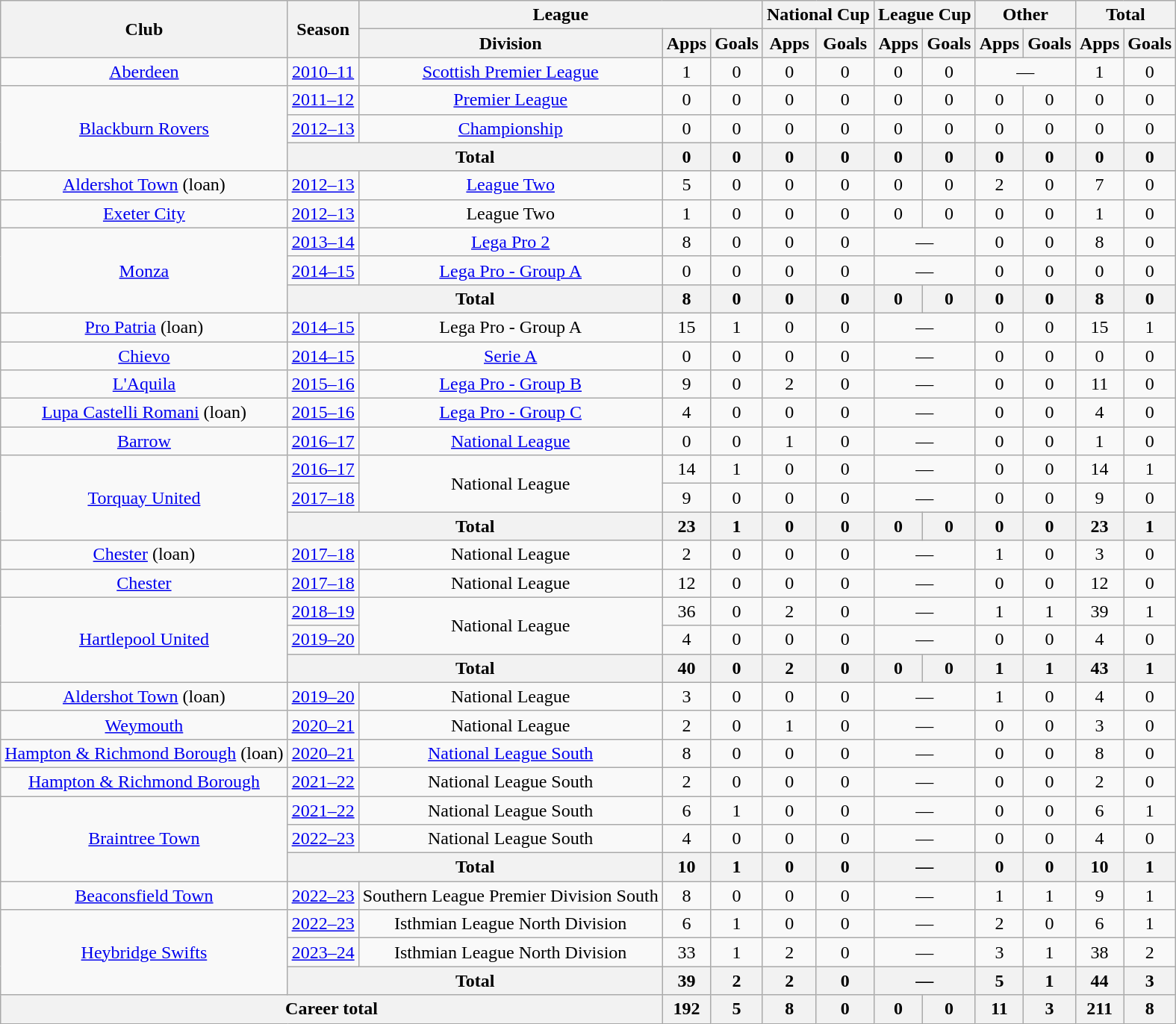<table class="wikitable" style="text-align: center">
<tr>
<th rowspan="2">Club</th>
<th rowspan="2">Season</th>
<th colspan="3">League</th>
<th colspan="2">National Cup</th>
<th colspan="2">League Cup</th>
<th colspan="2">Other</th>
<th colspan="2">Total</th>
</tr>
<tr>
<th>Division</th>
<th>Apps</th>
<th>Goals</th>
<th>Apps</th>
<th>Goals</th>
<th>Apps</th>
<th>Goals</th>
<th>Apps</th>
<th>Goals</th>
<th>Apps</th>
<th>Goals</th>
</tr>
<tr>
<td><a href='#'>Aberdeen</a></td>
<td><a href='#'>2010–11</a></td>
<td><a href='#'>Scottish Premier League</a></td>
<td>1</td>
<td>0</td>
<td>0</td>
<td>0</td>
<td>0</td>
<td>0</td>
<td colspan="2">—</td>
<td>1</td>
<td>0</td>
</tr>
<tr>
<td rowspan="3"><a href='#'>Blackburn Rovers</a></td>
<td><a href='#'>2011–12</a></td>
<td><a href='#'>Premier League</a></td>
<td>0</td>
<td>0</td>
<td>0</td>
<td>0</td>
<td>0</td>
<td>0</td>
<td>0</td>
<td>0</td>
<td>0</td>
<td>0</td>
</tr>
<tr>
<td><a href='#'>2012–13</a></td>
<td><a href='#'>Championship</a></td>
<td>0</td>
<td>0</td>
<td>0</td>
<td>0</td>
<td>0</td>
<td>0</td>
<td>0</td>
<td>0</td>
<td>0</td>
<td>0</td>
</tr>
<tr>
<th colspan="2">Total</th>
<th>0</th>
<th>0</th>
<th>0</th>
<th>0</th>
<th>0</th>
<th>0</th>
<th>0</th>
<th>0</th>
<th>0</th>
<th>0</th>
</tr>
<tr>
<td><a href='#'>Aldershot Town</a> (loan)</td>
<td><a href='#'>2012–13</a></td>
<td><a href='#'>League Two</a></td>
<td>5</td>
<td>0</td>
<td>0</td>
<td>0</td>
<td>0</td>
<td>0</td>
<td>2</td>
<td>0</td>
<td>7</td>
<td>0</td>
</tr>
<tr>
<td><a href='#'>Exeter City</a></td>
<td><a href='#'>2012–13</a></td>
<td>League Two</td>
<td>1</td>
<td>0</td>
<td>0</td>
<td>0</td>
<td>0</td>
<td>0</td>
<td>0</td>
<td>0</td>
<td>1</td>
<td>0</td>
</tr>
<tr>
<td rowspan="3"><a href='#'>Monza</a></td>
<td><a href='#'>2013–14</a></td>
<td><a href='#'>Lega Pro 2</a></td>
<td>8</td>
<td>0</td>
<td>0</td>
<td>0</td>
<td colspan="2">—</td>
<td>0</td>
<td>0</td>
<td>8</td>
<td>0</td>
</tr>
<tr>
<td><a href='#'>2014–15</a></td>
<td><a href='#'>Lega Pro - Group A</a></td>
<td>0</td>
<td>0</td>
<td>0</td>
<td>0</td>
<td colspan="2">—</td>
<td>0</td>
<td>0</td>
<td>0</td>
<td>0</td>
</tr>
<tr>
<th colspan="2">Total</th>
<th>8</th>
<th>0</th>
<th>0</th>
<th>0</th>
<th>0</th>
<th>0</th>
<th>0</th>
<th>0</th>
<th>8</th>
<th>0</th>
</tr>
<tr>
<td><a href='#'>Pro Patria</a> (loan)</td>
<td><a href='#'>2014–15</a></td>
<td>Lega Pro - Group A</td>
<td>15</td>
<td>1</td>
<td>0</td>
<td>0</td>
<td colspan="2">—</td>
<td>0</td>
<td>0</td>
<td>15</td>
<td>1</td>
</tr>
<tr>
<td><a href='#'>Chievo</a></td>
<td><a href='#'>2014–15</a></td>
<td><a href='#'>Serie A</a></td>
<td>0</td>
<td>0</td>
<td>0</td>
<td>0</td>
<td colspan="2">—</td>
<td>0</td>
<td>0</td>
<td>0</td>
<td>0</td>
</tr>
<tr>
<td><a href='#'>L'Aquila</a></td>
<td><a href='#'>2015–16</a></td>
<td><a href='#'>Lega Pro - Group B</a></td>
<td>9</td>
<td>0</td>
<td>2</td>
<td>0</td>
<td colspan="2">—</td>
<td>0</td>
<td>0</td>
<td>11</td>
<td>0</td>
</tr>
<tr>
<td><a href='#'>Lupa Castelli Romani</a> (loan)</td>
<td><a href='#'>2015–16</a></td>
<td><a href='#'>Lega Pro - Group C</a></td>
<td>4</td>
<td>0</td>
<td>0</td>
<td>0</td>
<td colspan="2">—</td>
<td>0</td>
<td>0</td>
<td>4</td>
<td>0</td>
</tr>
<tr>
<td><a href='#'>Barrow</a></td>
<td><a href='#'>2016–17</a></td>
<td><a href='#'>National League</a></td>
<td>0</td>
<td>0</td>
<td>1</td>
<td>0</td>
<td colspan="2">—</td>
<td>0</td>
<td>0</td>
<td>1</td>
<td>0</td>
</tr>
<tr>
<td rowspan="3"><a href='#'>Torquay United</a></td>
<td><a href='#'>2016–17</a></td>
<td rowspan="2">National League</td>
<td>14</td>
<td>1</td>
<td>0</td>
<td>0</td>
<td colspan="2">—</td>
<td>0</td>
<td>0</td>
<td>14</td>
<td>1</td>
</tr>
<tr>
<td><a href='#'>2017–18</a></td>
<td>9</td>
<td>0</td>
<td>0</td>
<td>0</td>
<td colspan="2">—</td>
<td>0</td>
<td>0</td>
<td>9</td>
<td>0</td>
</tr>
<tr>
<th colspan="2">Total</th>
<th>23</th>
<th>1</th>
<th>0</th>
<th>0</th>
<th>0</th>
<th>0</th>
<th>0</th>
<th>0</th>
<th>23</th>
<th>1</th>
</tr>
<tr>
<td><a href='#'>Chester</a> (loan)</td>
<td><a href='#'>2017–18</a></td>
<td>National League</td>
<td>2</td>
<td>0</td>
<td>0</td>
<td>0</td>
<td colspan="2">—</td>
<td>1</td>
<td>0</td>
<td>3</td>
<td>0</td>
</tr>
<tr>
<td><a href='#'>Chester</a></td>
<td><a href='#'>2017–18</a></td>
<td>National League</td>
<td>12</td>
<td>0</td>
<td>0</td>
<td>0</td>
<td colspan="2">—</td>
<td>0</td>
<td>0</td>
<td>12</td>
<td>0</td>
</tr>
<tr>
<td rowspan="3"><a href='#'>Hartlepool United</a></td>
<td><a href='#'>2018–19</a></td>
<td rowspan="2">National League</td>
<td>36</td>
<td>0</td>
<td>2</td>
<td>0</td>
<td colspan="2">—</td>
<td>1</td>
<td>1</td>
<td>39</td>
<td>1</td>
</tr>
<tr>
<td><a href='#'>2019–20</a></td>
<td>4</td>
<td>0</td>
<td>0</td>
<td>0</td>
<td colspan="2">—</td>
<td>0</td>
<td>0</td>
<td>4</td>
<td>0</td>
</tr>
<tr>
<th colspan="2">Total</th>
<th>40</th>
<th>0</th>
<th>2</th>
<th>0</th>
<th>0</th>
<th>0</th>
<th>1</th>
<th>1</th>
<th>43</th>
<th>1</th>
</tr>
<tr>
<td><a href='#'>Aldershot Town</a> (loan)</td>
<td><a href='#'>2019–20</a></td>
<td>National League</td>
<td>3</td>
<td>0</td>
<td>0</td>
<td>0</td>
<td colspan="2">—</td>
<td>1</td>
<td>0</td>
<td>4</td>
<td>0</td>
</tr>
<tr>
<td><a href='#'>Weymouth</a></td>
<td><a href='#'>2020–21</a></td>
<td>National League</td>
<td>2</td>
<td>0</td>
<td>1</td>
<td>0</td>
<td colspan="2">—</td>
<td>0</td>
<td>0</td>
<td>3</td>
<td>0</td>
</tr>
<tr>
<td><a href='#'>Hampton & Richmond Borough</a> (loan)</td>
<td><a href='#'>2020–21</a></td>
<td><a href='#'>National League South</a></td>
<td>8</td>
<td>0</td>
<td>0</td>
<td>0</td>
<td colspan="2">—</td>
<td>0</td>
<td>0</td>
<td>8</td>
<td>0</td>
</tr>
<tr>
<td><a href='#'>Hampton & Richmond Borough</a></td>
<td><a href='#'>2021–22</a></td>
<td>National League South</td>
<td>2</td>
<td>0</td>
<td>0</td>
<td>0</td>
<td colspan="2">—</td>
<td>0</td>
<td>0</td>
<td>2</td>
<td>0</td>
</tr>
<tr>
<td rowspan="3"><a href='#'>Braintree Town</a></td>
<td><a href='#'>2021–22</a></td>
<td>National League South</td>
<td>6</td>
<td>1</td>
<td>0</td>
<td>0</td>
<td colspan="2">—</td>
<td>0</td>
<td>0</td>
<td>6</td>
<td>1</td>
</tr>
<tr>
<td><a href='#'>2022–23</a></td>
<td>National League South</td>
<td>4</td>
<td>0</td>
<td>0</td>
<td>0</td>
<td colspan="2">—</td>
<td>0</td>
<td>0</td>
<td>4</td>
<td>0</td>
</tr>
<tr>
<th colspan="2">Total</th>
<th>10</th>
<th>1</th>
<th>0</th>
<th>0</th>
<th colspan="2">—</th>
<th>0</th>
<th>0</th>
<th>10</th>
<th>1</th>
</tr>
<tr>
<td><a href='#'>Beaconsfield Town</a></td>
<td><a href='#'>2022–23</a></td>
<td>Southern League Premier Division South</td>
<td>8</td>
<td>0</td>
<td>0</td>
<td>0</td>
<td colspan="2">—</td>
<td>1</td>
<td>1</td>
<td>9</td>
<td>1</td>
</tr>
<tr>
<td rowspan="3"><a href='#'>Heybridge Swifts</a></td>
<td><a href='#'>2022–23</a></td>
<td>Isthmian League North Division</td>
<td>6</td>
<td>1</td>
<td>0</td>
<td>0</td>
<td colspan="2">—</td>
<td>2</td>
<td>0</td>
<td>6</td>
<td>1</td>
</tr>
<tr>
<td><a href='#'>2023–24</a></td>
<td>Isthmian League North Division</td>
<td>33</td>
<td>1</td>
<td>2</td>
<td>0</td>
<td colspan="2">—</td>
<td>3</td>
<td>1</td>
<td>38</td>
<td>2</td>
</tr>
<tr>
<th colspan="2">Total</th>
<th>39</th>
<th>2</th>
<th>2</th>
<th>0</th>
<th colspan="2">—</th>
<th>5</th>
<th>1</th>
<th>44</th>
<th>3</th>
</tr>
<tr>
<th colspan="3">Career total</th>
<th>192</th>
<th>5</th>
<th>8</th>
<th>0</th>
<th>0</th>
<th>0</th>
<th>11</th>
<th>3</th>
<th>211</th>
<th>8</th>
</tr>
</table>
